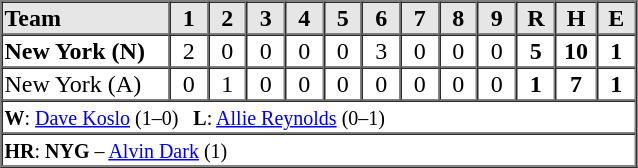<table border=1 cellspacing=0 width=425 style="margin-left:3em;">
<tr style="text-align:center; background-color:#e6e6e6;">
<th align=left width=125>Team</th>
<th width=25>1</th>
<th width=25>2</th>
<th width=25>3</th>
<th width=25>4</th>
<th width=25>5</th>
<th width=25>6</th>
<th width=25>7</th>
<th width=25>8</th>
<th width=25>9</th>
<th width=25>R</th>
<th width=25>H</th>
<th width=25>E</th>
</tr>
<tr style="text-align:center;">
<td align=left><strong>New York (N)</strong></td>
<td>2</td>
<td>0</td>
<td>0</td>
<td>0</td>
<td>0</td>
<td>3</td>
<td>0</td>
<td>0</td>
<td>0</td>
<td><strong>5</strong></td>
<td><strong>10</strong></td>
<td><strong>1</strong></td>
</tr>
<tr style="text-align:center;">
<td align=left>New York (A)</td>
<td>0</td>
<td>1</td>
<td>0</td>
<td>0</td>
<td>0</td>
<td>0</td>
<td>0</td>
<td>0</td>
<td>0</td>
<td><strong>1</strong></td>
<td><strong>7</strong></td>
<td><strong>1</strong></td>
</tr>
<tr style="text-align:left;">
<td colspan=13><small><strong>W</strong>: <a href='#'>Dave Koslo</a> (1–0)   <strong>L</strong>: <a href='#'>Allie Reynolds</a> (0–1)</small></td>
</tr>
<tr style="text-align:left;">
<td colspan=13><small><strong>HR</strong>: <strong>NYG</strong> – <a href='#'>Alvin Dark</a> (1) </small></td>
</tr>
</table>
